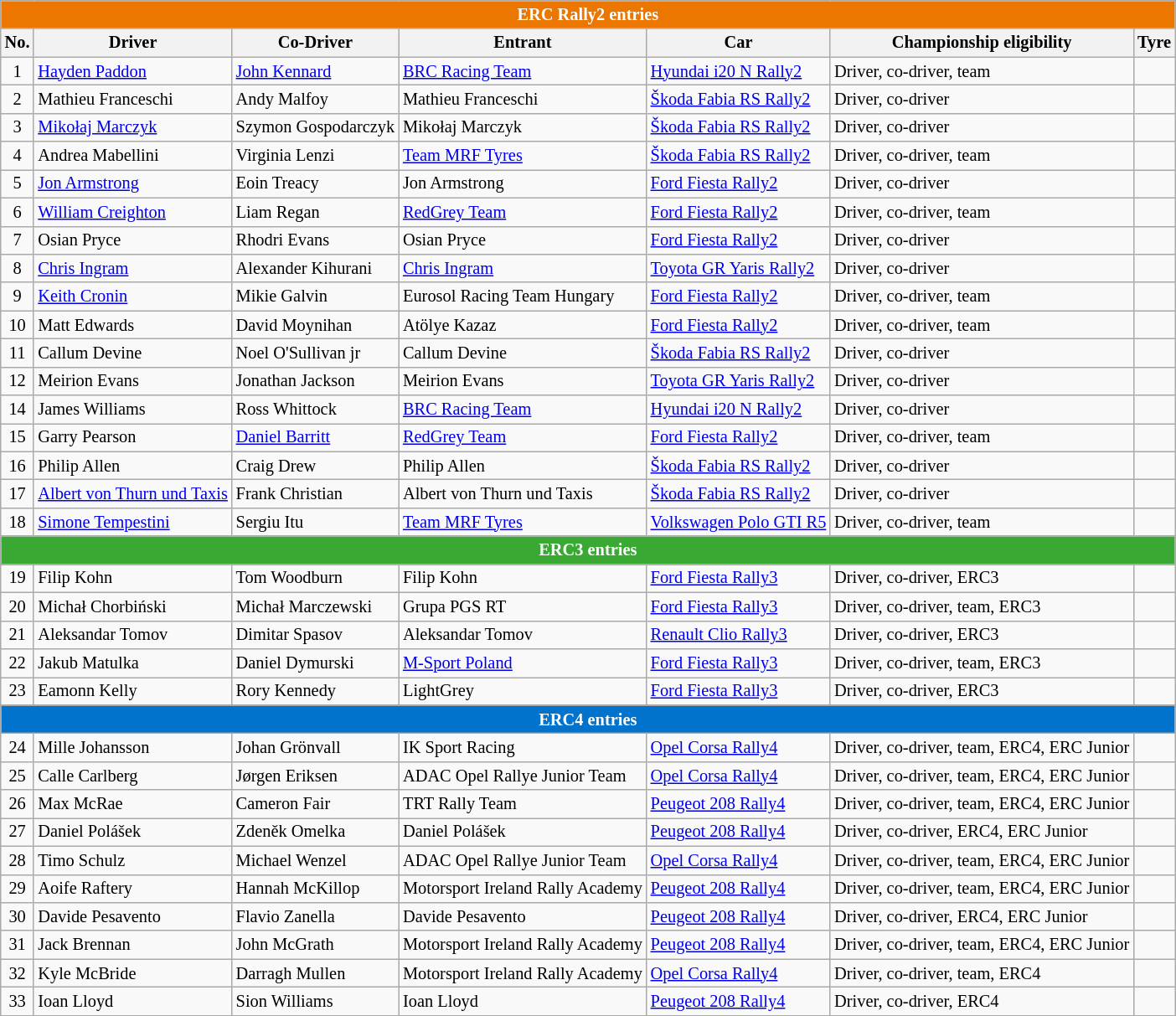<table class="wikitable" style="font-size: 85%;">
<tr>
<th colspan="8" style="color:white; background-color:#eb7700;">ERC Rally2 entries</th>
</tr>
<tr>
<th>No.</th>
<th>Driver</th>
<th>Co-Driver</th>
<th>Entrant</th>
<th>Car</th>
<th>Championship eligibility</th>
<th>Tyre</th>
</tr>
<tr>
<td align="center">1</td>
<td> <a href='#'>Hayden Paddon</a></td>
<td> <a href='#'>John Kennard</a></td>
<td> <a href='#'>BRC Racing Team</a></td>
<td><a href='#'>Hyundai i20 N Rally2</a></td>
<td>Driver, co-driver, team</td>
<td align="center"></td>
</tr>
<tr>
<td align="center">2</td>
<td> Mathieu Franceschi</td>
<td> Andy Malfoy</td>
<td> Mathieu Franceschi</td>
<td><a href='#'>Škoda Fabia RS Rally2</a></td>
<td>Driver, co-driver</td>
<td align="center"></td>
</tr>
<tr>
<td align="center">3</td>
<td> <a href='#'>Mikołaj Marczyk</a></td>
<td> Szymon Gospodarczyk</td>
<td> Mikołaj Marczyk</td>
<td><a href='#'>Škoda Fabia RS Rally2</a></td>
<td>Driver, co-driver</td>
<td align="center"></td>
</tr>
<tr>
<td align="center">4</td>
<td> Andrea Mabellini</td>
<td> Virginia Lenzi</td>
<td> <a href='#'>Team MRF Tyres</a></td>
<td><a href='#'>Škoda Fabia RS Rally2</a></td>
<td>Driver, co-driver, team</td>
<td align="center"></td>
</tr>
<tr>
<td align="center">5</td>
<td> <a href='#'>Jon Armstrong</a></td>
<td> Eoin Treacy</td>
<td> Jon Armstrong</td>
<td><a href='#'>Ford Fiesta Rally2</a></td>
<td>Driver, co-driver</td>
<td align="center"></td>
</tr>
<tr>
<td align="center">6</td>
<td> <a href='#'>William Creighton</a></td>
<td> Liam Regan</td>
<td> <a href='#'>RedGrey Team</a></td>
<td><a href='#'>Ford Fiesta Rally2</a></td>
<td>Driver, co-driver, team</td>
<td align="center"></td>
</tr>
<tr>
<td align="center">7</td>
<td> Osian Pryce</td>
<td> Rhodri Evans</td>
<td> Osian Pryce</td>
<td><a href='#'>Ford Fiesta Rally2</a></td>
<td>Driver, co-driver</td>
<td align="center"></td>
</tr>
<tr>
<td align="center">8</td>
<td> <a href='#'>Chris Ingram</a></td>
<td> Alexander Kihurani</td>
<td> <a href='#'>Chris Ingram</a></td>
<td><a href='#'>Toyota GR Yaris Rally2</a></td>
<td>Driver, co-driver</td>
<td align="center"></td>
</tr>
<tr>
<td align="center">9</td>
<td> <a href='#'>Keith Cronin</a></td>
<td> Mikie Galvin</td>
<td> Eurosol Racing Team Hungary</td>
<td><a href='#'>Ford Fiesta Rally2</a></td>
<td>Driver, co-driver, team</td>
<td align="center"></td>
</tr>
<tr>
<td align="center">10</td>
<td> Matt Edwards</td>
<td> David Moynihan</td>
<td> Atölye Kazaz</td>
<td><a href='#'>Ford Fiesta Rally2</a></td>
<td>Driver, co-driver, team</td>
<td align="center"></td>
</tr>
<tr>
<td align="center">11</td>
<td> Callum Devine</td>
<td> Noel O'Sullivan jr</td>
<td> Callum Devine</td>
<td><a href='#'>Škoda Fabia RS Rally2</a></td>
<td>Driver, co-driver</td>
<td align="center"></td>
</tr>
<tr>
<td align="center">12</td>
<td> Meirion Evans</td>
<td> Jonathan Jackson</td>
<td> Meirion Evans</td>
<td><a href='#'>Toyota GR Yaris Rally2</a></td>
<td>Driver, co-driver</td>
<td align="center"></td>
</tr>
<tr>
<td align="center">14</td>
<td> James Williams</td>
<td> Ross Whittock</td>
<td> <a href='#'>BRC Racing Team</a></td>
<td><a href='#'>Hyundai i20 N Rally2</a></td>
<td>Driver, co-driver</td>
<td align="center"></td>
</tr>
<tr>
<td align="center">15</td>
<td> Garry Pearson</td>
<td> <a href='#'>Daniel Barritt</a></td>
<td> <a href='#'>RedGrey Team</a></td>
<td><a href='#'>Ford Fiesta Rally2</a></td>
<td>Driver, co-driver, team</td>
<td align="center"></td>
</tr>
<tr>
<td align="center">16</td>
<td> Philip Allen</td>
<td> Craig Drew</td>
<td> Philip Allen</td>
<td><a href='#'>Škoda Fabia RS Rally2</a></td>
<td>Driver, co-driver</td>
<td align="center"></td>
</tr>
<tr>
<td align="center">17</td>
<td> <a href='#'>Albert von Thurn und Taxis</a></td>
<td> Frank Christian</td>
<td> Albert von Thurn und Taxis</td>
<td><a href='#'>Škoda Fabia RS Rally2</a></td>
<td>Driver, co-driver</td>
<td align="center"></td>
</tr>
<tr>
<td align="center">18</td>
<td> <a href='#'>Simone Tempestini</a></td>
<td> Sergiu Itu</td>
<td> <a href='#'>Team MRF Tyres</a></td>
<td><a href='#'>Volkswagen Polo GTI R5</a></td>
<td>Driver, co-driver, team</td>
<td align="center"></td>
</tr>
<tr>
<th colspan="8" style="color:white; background-color:#3aa933;">ERC3  entries</th>
</tr>
<tr>
<td align="center">19</td>
<td> Filip Kohn</td>
<td> Tom Woodburn</td>
<td> Filip Kohn</td>
<td><a href='#'>Ford Fiesta Rally3</a></td>
<td>Driver, co-driver, ERC3</td>
<td align="center"></td>
</tr>
<tr>
<td align="center">20</td>
<td> Michał Chorbiński</td>
<td> Michał Marczewski</td>
<td> Grupa PGS RT</td>
<td><a href='#'>Ford Fiesta Rally3</a></td>
<td>Driver, co-driver, team, ERC3</td>
<td align="center"></td>
</tr>
<tr>
<td align="center">21</td>
<td> Aleksandar Tomov</td>
<td> Dimitar Spasov</td>
<td> Aleksandar Tomov</td>
<td><a href='#'>Renault Clio Rally3</a></td>
<td>Driver, co-driver, ERC3</td>
<td align="center"></td>
</tr>
<tr>
<td align="center">22</td>
<td> Jakub Matulka</td>
<td> Daniel Dymurski</td>
<td> <a href='#'>M-Sport Poland</a></td>
<td><a href='#'>Ford Fiesta Rally3</a></td>
<td>Driver, co-driver, team, ERC3</td>
<td align="center"></td>
</tr>
<tr>
<td align="center">23</td>
<td> Eamonn Kelly</td>
<td> Rory Kennedy</td>
<td> LightGrey</td>
<td><a href='#'>Ford Fiesta Rally3</a></td>
<td>Driver, co-driver, ERC3</td>
<td align="center"></td>
</tr>
<tr>
<th colspan="8" style="color:white; background-color:#0173cd;">ERC4 entries</th>
</tr>
<tr>
<td align="center">24</td>
<td> Mille Johansson</td>
<td> Johan Grönvall</td>
<td> IK Sport Racing</td>
<td><a href='#'>Opel Corsa Rally4</a></td>
<td>Driver, co-driver, team, ERC4, ERC Junior</td>
<td align="center"></td>
</tr>
<tr>
<td align="center">25</td>
<td> Calle Carlberg</td>
<td> Jørgen Eriksen</td>
<td> ADAC Opel Rallye Junior Team</td>
<td><a href='#'>Opel Corsa Rally4</a></td>
<td>Driver, co-driver, team, ERC4, ERC Junior</td>
<td align="center"></td>
</tr>
<tr>
<td align="center">26</td>
<td> Max McRae</td>
<td> Cameron Fair</td>
<td> TRT Rally Team</td>
<td><a href='#'>Peugeot 208 Rally4</a></td>
<td>Driver, co-driver, team, ERC4, ERC Junior</td>
<td align="center"></td>
</tr>
<tr>
<td align="center">27</td>
<td> Daniel Polášek</td>
<td> Zdeněk Omelka</td>
<td> Daniel Polášek</td>
<td><a href='#'>Peugeot 208 Rally4</a></td>
<td>Driver, co-driver, ERC4, ERC Junior</td>
<td align="center"></td>
</tr>
<tr>
<td align="center">28</td>
<td> Timo Schulz</td>
<td> Michael Wenzel</td>
<td> ADAC Opel Rallye Junior Team</td>
<td><a href='#'>Opel Corsa Rally4</a></td>
<td>Driver, co-driver, team, ERC4, ERC Junior</td>
<td align="center"></td>
</tr>
<tr>
<td align="center">29</td>
<td> Aoife Raftery</td>
<td> Hannah McKillop</td>
<td> Motorsport Ireland Rally Academy</td>
<td><a href='#'>Peugeot 208 Rally4</a></td>
<td>Driver, co-driver, team, ERC4, ERC Junior</td>
<td align="center"></td>
</tr>
<tr>
<td align="center">30</td>
<td> Davide Pesavento</td>
<td> Flavio Zanella</td>
<td> Davide Pesavento</td>
<td><a href='#'>Peugeot 208 Rally4</a></td>
<td>Driver, co-driver, ERC4, ERC Junior</td>
<td align="center"></td>
</tr>
<tr>
<td align="center">31</td>
<td> Jack Brennan</td>
<td> John McGrath</td>
<td> Motorsport Ireland Rally Academy</td>
<td><a href='#'>Peugeot 208 Rally4</a></td>
<td>Driver, co-driver, team, ERC4, ERC Junior</td>
<td align="center"></td>
</tr>
<tr>
<td align="center">32</td>
<td> Kyle McBride</td>
<td> Darragh Mullen</td>
<td> Motorsport Ireland Rally Academy</td>
<td><a href='#'>Opel Corsa Rally4</a></td>
<td>Driver, co-driver, team, ERC4</td>
<td align="center"></td>
</tr>
<tr>
<td align="center">33</td>
<td> Ioan Lloyd</td>
<td> Sion Williams</td>
<td> Ioan Lloyd</td>
<td><a href='#'>Peugeot 208 Rally4</a></td>
<td>Driver, co-driver, ERC4</td>
<td align="center"></td>
</tr>
<tr>
</tr>
</table>
